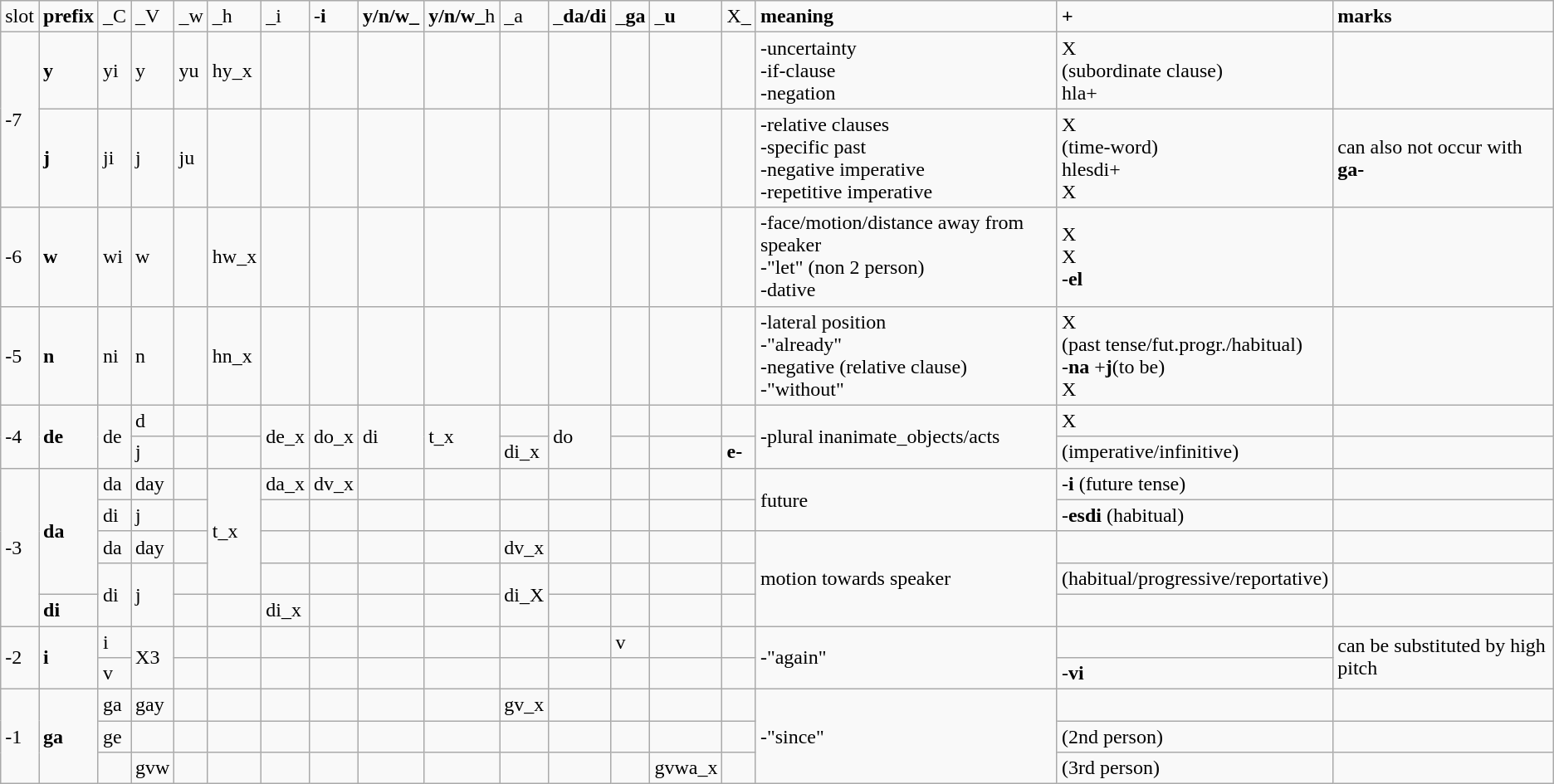<table class="wikitable">
<tr>
<td>slot</td>
<td><strong>prefix</strong></td>
<td>_C</td>
<td>_V</td>
<td>_w</td>
<td>_h</td>
<td>_i</td>
<td>-<strong>i</strong></td>
<td><strong>y/n/w_</strong></td>
<td><strong>y/n/w_</strong>h</td>
<td>_a</td>
<td>_<strong>da/di</strong></td>
<td>_<strong>ga</strong></td>
<td>_<strong>u</strong></td>
<td>X_</td>
<td><strong>meaning</strong></td>
<td><strong>+</strong></td>
<td><strong>marks</strong></td>
</tr>
<tr>
<td rowspan="2">-7</td>
<td><strong>y</strong></td>
<td>yi</td>
<td>y</td>
<td>yu</td>
<td>hy_x</td>
<td></td>
<td></td>
<td></td>
<td></td>
<td></td>
<td></td>
<td></td>
<td></td>
<td></td>
<td>-uncertainty<br>-if-clause<br>-negation</td>
<td>X<br>(subordinate clause)<br>hla+</td>
<td></td>
</tr>
<tr>
<td><strong>j</strong></td>
<td>ji</td>
<td>j</td>
<td>ju</td>
<td></td>
<td></td>
<td></td>
<td></td>
<td></td>
<td></td>
<td></td>
<td></td>
<td></td>
<td></td>
<td>-relative clauses<br>-specific past<br>-negative imperative<br>-repetitive imperative</td>
<td>X<br>(time-word)<br>hlesdi+<br>X</td>
<td>can also not occur with <strong>ga-</strong></td>
</tr>
<tr>
<td>-6</td>
<td><strong>w</strong></td>
<td>wi</td>
<td>w</td>
<td></td>
<td>hw_x</td>
<td></td>
<td></td>
<td></td>
<td></td>
<td></td>
<td></td>
<td></td>
<td></td>
<td></td>
<td>-face/motion/distance away from speaker<br>-"let" (non 2 person)<br>-dative</td>
<td>X<br>X<br><strong>-el</strong></td>
<td></td>
</tr>
<tr>
<td>-5</td>
<td><strong>n</strong></td>
<td>ni</td>
<td>n</td>
<td></td>
<td>hn_x</td>
<td></td>
<td></td>
<td></td>
<td></td>
<td></td>
<td></td>
<td></td>
<td></td>
<td></td>
<td>-lateral position<br>-"already"<br>-negative (relative clause)<br>-"without"</td>
<td>X<br>(past tense/fut.progr./habitual)<br>-<strong>na</strong> +<strong>j</strong>(to be)<br>X</td>
<td></td>
</tr>
<tr>
<td rowspan="2">-4</td>
<td rowspan="2"><strong>de</strong></td>
<td rowspan="2">de</td>
<td>d</td>
<td></td>
<td></td>
<td rowspan="2">de_x</td>
<td rowspan="2">do_x</td>
<td rowspan="2">di</td>
<td rowspan="2">t_x</td>
<td></td>
<td rowspan="2">do</td>
<td></td>
<td></td>
<td></td>
<td rowspan="2">-plural inanimate_objects/acts</td>
<td>X</td>
<td></td>
</tr>
<tr>
<td>j</td>
<td></td>
<td></td>
<td>di_x</td>
<td></td>
<td></td>
<td><strong>e-</strong></td>
<td>(imperative/infinitive)</td>
<td></td>
</tr>
<tr>
<td rowspan="5">-3</td>
<td rowspan="4"><strong>da</strong></td>
<td>da</td>
<td>day</td>
<td></td>
<td rowspan="4">t_x</td>
<td>da_x</td>
<td>dv_x</td>
<td></td>
<td></td>
<td></td>
<td></td>
<td></td>
<td></td>
<td></td>
<td rowspan="2">future</td>
<td>-<strong>i</strong> (future tense)</td>
<td></td>
</tr>
<tr>
<td>di</td>
<td>j</td>
<td></td>
<td></td>
<td></td>
<td></td>
<td></td>
<td></td>
<td></td>
<td></td>
<td></td>
<td></td>
<td>-<strong>esdi</strong> (habitual)</td>
<td></td>
</tr>
<tr>
<td>da</td>
<td>day</td>
<td></td>
<td></td>
<td></td>
<td></td>
<td></td>
<td>dv_x</td>
<td></td>
<td></td>
<td></td>
<td></td>
<td rowspan="3">motion towards speaker</td>
<td></td>
<td></td>
</tr>
<tr>
<td rowspan="2">di</td>
<td rowspan="2">j</td>
<td></td>
<td></td>
<td></td>
<td></td>
<td></td>
<td rowspan="2">di_X</td>
<td></td>
<td></td>
<td></td>
<td></td>
<td>(habitual/progressive/reportative)</td>
<td></td>
</tr>
<tr>
<td><strong>di</strong></td>
<td></td>
<td></td>
<td>di_x</td>
<td></td>
<td></td>
<td></td>
<td></td>
<td></td>
<td></td>
<td></td>
<td></td>
<td></td>
</tr>
<tr>
<td rowspan="2">-2</td>
<td rowspan="2"><strong>i</strong></td>
<td>i</td>
<td rowspan="2">X3</td>
<td></td>
<td></td>
<td></td>
<td></td>
<td></td>
<td></td>
<td></td>
<td></td>
<td>v</td>
<td></td>
<td></td>
<td rowspan="2">-"again"</td>
<td></td>
<td rowspan="2">can be substituted by high pitch</td>
</tr>
<tr>
<td>v</td>
<td></td>
<td></td>
<td></td>
<td></td>
<td></td>
<td></td>
<td></td>
<td></td>
<td></td>
<td></td>
<td></td>
<td>-<strong>vi</strong></td>
</tr>
<tr>
<td rowspan="3">-1</td>
<td rowspan="3"><strong>ga</strong></td>
<td>ga</td>
<td>gay</td>
<td></td>
<td></td>
<td></td>
<td></td>
<td></td>
<td></td>
<td>gv_x</td>
<td></td>
<td></td>
<td></td>
<td></td>
<td rowspan="3">-"since"</td>
<td></td>
<td></td>
</tr>
<tr>
<td>ge</td>
<td></td>
<td></td>
<td></td>
<td></td>
<td></td>
<td></td>
<td></td>
<td></td>
<td></td>
<td></td>
<td></td>
<td></td>
<td>(2nd person)</td>
<td></td>
</tr>
<tr>
<td></td>
<td>gvw</td>
<td></td>
<td></td>
<td></td>
<td></td>
<td></td>
<td></td>
<td></td>
<td></td>
<td></td>
<td>gvwa_x</td>
<td></td>
<td>(3rd person)</td>
<td></td>
</tr>
</table>
